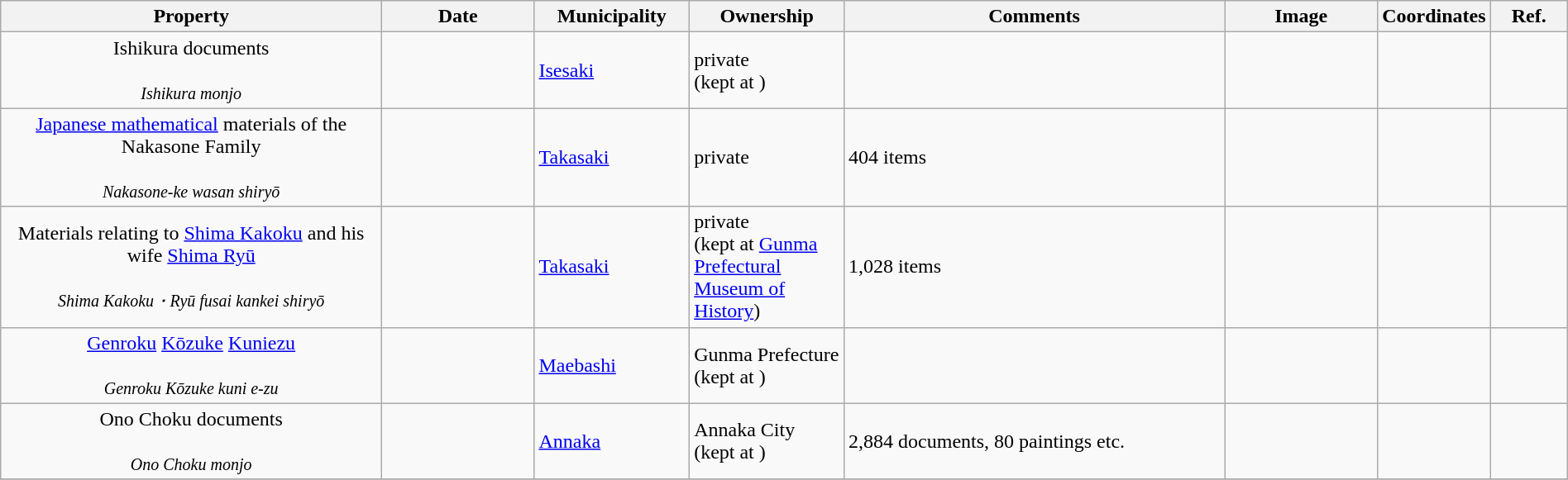<table class="wikitable sortable"  style="width:100%;">
<tr>
<th width="25%" align="left">Property</th>
<th width="10%" align="left" data-sort-type="number">Date</th>
<th width="10%" align="left">Municipality</th>
<th width="10%" align="left">Ownership</th>
<th width="25%" align="left" class="unsortable">Comments</th>
<th width="10%" align="left" class="unsortable">Image</th>
<th width="5%" align="left" class="unsortable">Coordinates</th>
<th width="5%" align="left" class="unsortable">Ref.</th>
</tr>
<tr>
<td align="center">Ishikura documents<br><br><small><em>Ishikura monjo</em></small></td>
<td></td>
<td><a href='#'>Isesaki</a></td>
<td>private<br>(kept at )</td>
<td></td>
<td></td>
<td></td>
<td></td>
</tr>
<tr>
<td align="center"><a href='#'>Japanese mathematical</a> materials of the Nakasone Family<br><br><small><em>Nakasone-ke wasan shiryō</em></small></td>
<td></td>
<td><a href='#'>Takasaki</a></td>
<td>private</td>
<td>404 items</td>
<td></td>
<td></td>
<td></td>
</tr>
<tr>
<td align="center">Materials relating to <a href='#'>Shima Kakoku</a> and his wife <a href='#'>Shima Ryū</a><br><br><small><em>Shima Kakoku・Ryū fusai kankei shiryō</em></small></td>
<td></td>
<td><a href='#'>Takasaki</a></td>
<td>private<br>(kept at <a href='#'>Gunma Prefectural Museum of History</a>)</td>
<td>1,028 items</td>
<td></td>
<td></td>
<td></td>
</tr>
<tr>
<td align="center"><a href='#'>Genroku</a> <a href='#'>Kōzuke</a> <a href='#'>Kuniezu</a><br><br><small><em>Genroku Kōzuke kuni e-zu</em></small></td>
<td></td>
<td><a href='#'>Maebashi</a></td>
<td>Gunma Prefecture<br>(kept at )</td>
<td></td>
<td></td>
<td></td>
<td></td>
</tr>
<tr>
<td align="center">Ono Choku documents<br><br><small><em>Ono Choku monjo</em></small></td>
<td></td>
<td><a href='#'>Annaka</a></td>
<td>Annaka City<br>(kept at )</td>
<td>2,884 documents, 80 paintings etc.</td>
<td></td>
<td></td>
<td></td>
</tr>
<tr>
</tr>
</table>
